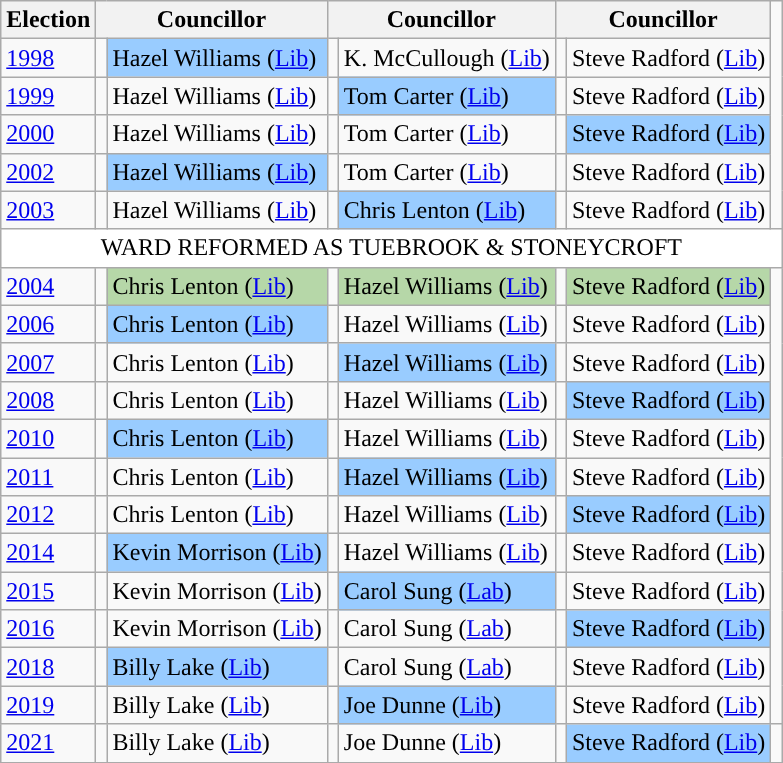<table class="wikitable">
<tr>
<th>Election</th>
<th colspan="2">Councillor</th>
<th colspan="2">Councillor</th>
<th colspan="2">Councillor</th>
</tr>
<tr>
<td><a href='#'>1998</a></td>
<td style="background-color: "></td>
<td bgcolor="#99CCFF">Hazel Williams (<a href='#'>Lib</a>)</td>
<td style="background-color: "></td>
<td>K. McCullough (<a href='#'>Lib</a>)</td>
<td style="background-color: "></td>
<td>Steve Radford (<a href='#'>Lib</a>)</td>
</tr>
<tr>
<td><a href='#'>1999</a></td>
<td style="background-color: "></td>
<td>Hazel Williams (<a href='#'>Lib</a>)</td>
<td style="background-color: "></td>
<td bgcolor="#99CCFF">Tom Carter (<a href='#'>Lib</a>)</td>
<td style="background-color: "></td>
<td>Steve Radford (<a href='#'>Lib</a>)</td>
</tr>
<tr>
<td><a href='#'>2000</a></td>
<td style="background-color: "></td>
<td>Hazel Williams (<a href='#'>Lib</a>)</td>
<td style="background-color: "></td>
<td>Tom Carter (<a href='#'>Lib</a>)</td>
<td style="background-color: "></td>
<td bgcolor="#99CCFF">Steve Radford (<a href='#'>Lib</a>)</td>
</tr>
<tr>
<td><a href='#'>2002</a></td>
<td style="background-color: "></td>
<td bgcolor="#99CCFF">Hazel Williams (<a href='#'>Lib</a>)</td>
<td style="background-color: "></td>
<td>Tom Carter (<a href='#'>Lib</a>)</td>
<td style="background-color: "></td>
<td>Steve Radford (<a href='#'>Lib</a>)</td>
</tr>
<tr>
<td><a href='#'>2003</a></td>
<td style="background-color: "></td>
<td>Hazel Williams (<a href='#'>Lib</a>)</td>
<td style="background-color: "></td>
<td bgcolor="#99CCFF">Chris Lenton (<a href='#'>Lib</a>)</td>
<td style="background-color: "></td>
<td>Steve Radford (<a href='#'>Lib</a>)</td>
</tr>
<tr>
<td colspan="8" bgcolor="#FFF" style="text-align: center;">WARD REFORMED AS TUEBROOK & STONEYCROFT</td>
</tr>
<tr>
<td><a href='#'>2004</a></td>
<td style="background-color: "></td>
<td bgcolor="#B6D7A8">Chris Lenton (<a href='#'>Lib</a>)</td>
<td style="background-color: "></td>
<td bgcolor="#B6D7A8">Hazel Williams (<a href='#'>Lib</a>)</td>
<td style="background-color: "></td>
<td bgcolor="#B6D7A8">Steve Radford (<a href='#'>Lib</a>)</td>
</tr>
<tr>
<td><a href='#'>2006</a></td>
<td style="background-color: "></td>
<td bgcolor="#99CCFF">Chris Lenton (<a href='#'>Lib</a>)</td>
<td style="background-color: "></td>
<td>Hazel Williams (<a href='#'>Lib</a>)</td>
<td style="background-color: "></td>
<td>Steve Radford (<a href='#'>Lib</a>)</td>
</tr>
<tr>
<td><a href='#'>2007</a></td>
<td style="background-color: "></td>
<td>Chris Lenton (<a href='#'>Lib</a>)</td>
<td style="background-color: "></td>
<td bgcolor="#99CCFF">Hazel Williams (<a href='#'>Lib</a>)</td>
<td style="background-color: "></td>
<td>Steve Radford (<a href='#'>Lib</a>)</td>
</tr>
<tr>
<td><a href='#'>2008</a></td>
<td style="background-color: "></td>
<td>Chris Lenton (<a href='#'>Lib</a>)</td>
<td style="background-color: "></td>
<td>Hazel Williams (<a href='#'>Lib</a>)</td>
<td style="background-color: "></td>
<td bgcolor="#99CCFF">Steve Radford (<a href='#'>Lib</a>)</td>
</tr>
<tr>
<td><a href='#'>2010</a></td>
<td style="background-color: "></td>
<td bgcolor="#99CCFF">Chris Lenton (<a href='#'>Lib</a>)</td>
<td style="background-color: "></td>
<td>Hazel Williams (<a href='#'>Lib</a>)</td>
<td style="background-color: "></td>
<td>Steve Radford (<a href='#'>Lib</a>)</td>
</tr>
<tr>
<td><a href='#'>2011</a></td>
<td style="background-color: "></td>
<td>Chris Lenton (<a href='#'>Lib</a>)</td>
<td style="background-color: "></td>
<td bgcolor="#99CCFF">Hazel Williams (<a href='#'>Lib</a>)</td>
<td style="background-color: "></td>
<td>Steve Radford (<a href='#'>Lib</a>)</td>
</tr>
<tr>
<td><a href='#'>2012</a></td>
<td style="background-color: "></td>
<td>Chris Lenton (<a href='#'>Lib</a>)</td>
<td style="background-color: "></td>
<td>Hazel Williams (<a href='#'>Lib</a>)</td>
<td style="background-color: "></td>
<td bgcolor="#99CCFF">Steve Radford (<a href='#'>Lib</a>)</td>
</tr>
<tr>
<td><a href='#'>2014</a></td>
<td style="background-color: "></td>
<td bgcolor="#99CCFF">Kevin Morrison (<a href='#'>Lib</a>)</td>
<td style="background-color: "></td>
<td>Hazel Williams (<a href='#'>Lib</a>)</td>
<td style="background-color: "></td>
<td>Steve Radford (<a href='#'>Lib</a>)</td>
</tr>
<tr>
<td><a href='#'>2015</a></td>
<td style="background-color: "></td>
<td>Kevin Morrison (<a href='#'>Lib</a>)</td>
<td style="background-color: "></td>
<td bgcolor="#99CCFF">Carol Sung (<a href='#'>Lab</a>)</td>
<td style="background-color: "></td>
<td>Steve Radford (<a href='#'>Lib</a>)</td>
</tr>
<tr>
<td><a href='#'>2016</a></td>
<td style="background-color: "></td>
<td>Kevin Morrison (<a href='#'>Lib</a>)</td>
<td style="background-color: "></td>
<td>Carol Sung (<a href='#'>Lab</a>)</td>
<td style="background-color: "></td>
<td bgcolor="#99CCFF">Steve Radford (<a href='#'>Lib</a>)</td>
</tr>
<tr>
<td><a href='#'>2018</a></td>
<td style="background-color: "></td>
<td bgcolor="#99CCFF">Billy Lake (<a href='#'>Lib</a>)</td>
<td style="background-color: "></td>
<td>Carol Sung (<a href='#'>Lab</a>)</td>
<td style="background-color: "></td>
<td>Steve Radford (<a href='#'>Lib</a>)</td>
</tr>
<tr>
<td><a href='#'>2019</a></td>
<td style="background-color: "></td>
<td>Billy Lake (<a href='#'>Lib</a>)</td>
<td style="background-color: "></td>
<td bgcolor="#99CCFF">Joe Dunne (<a href='#'>Lib</a>)</td>
<td style="background-color: "></td>
<td>Steve Radford (<a href='#'>Lib</a>)</td>
</tr>
<tr>
<td><a href='#'>2021</a></td>
<td style="background-color: "></td>
<td>Billy Lake (<a href='#'>Lib</a>)</td>
<td style="background-color: "></td>
<td>Joe Dunne (<a href='#'>Lib</a>)</td>
<td style="background-color: "></td>
<td bgcolor="#99CCFF">Steve Radford (<a href='#'>Lib</a>)</td>
<td></td>
</tr>
<tr>
</tr>
</table>
